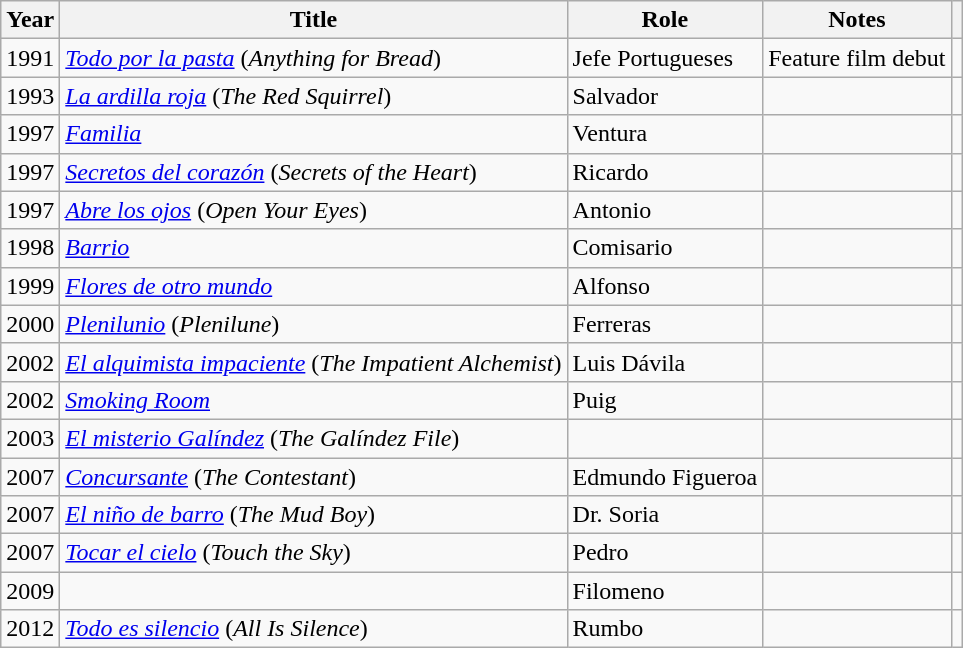<table class="wikitable sortable">
<tr>
<th>Year</th>
<th>Title</th>
<th>Role</th>
<th class="unsortable">Notes</th>
<th></th>
</tr>
<tr>
<td align = "center">1991</td>
<td><em><a href='#'>Todo por la pasta</a></em> (<em>Anything for Bread</em>)</td>
<td>Jefe Portugueses</td>
<td>Feature film debut</td>
<td align = "center"></td>
</tr>
<tr>
<td align = "center">1993</td>
<td><em><a href='#'>La ardilla roja</a></em> (<em>The Red Squirrel</em>)</td>
<td>Salvador</td>
<td></td>
<td align = "center"></td>
</tr>
<tr>
<td align = "center">1997</td>
<td><em><a href='#'>Familia</a></em></td>
<td>Ventura</td>
<td></td>
<td align = "center"></td>
</tr>
<tr>
<td align = "center">1997</td>
<td><em><a href='#'>Secretos del corazón</a></em> (<em>Secrets of the Heart</em>)</td>
<td>Ricardo</td>
<td></td>
<td align = "center"></td>
</tr>
<tr>
<td align = "center">1997</td>
<td><em><a href='#'>Abre los ojos</a></em> (<em>Open Your Eyes</em>)</td>
<td>Antonio</td>
<td></td>
<td align = "center"></td>
</tr>
<tr>
<td align = "center">1998</td>
<td><em><a href='#'>Barrio</a></em></td>
<td>Comisario</td>
<td></td>
<td align = "center"></td>
</tr>
<tr>
<td align = "center">1999</td>
<td><em><a href='#'>Flores de otro mundo</a></em></td>
<td>Alfonso</td>
<td></td>
<td align = "center"></td>
</tr>
<tr>
<td align = "center">2000</td>
<td><em><a href='#'>Plenilunio</a></em> (<em>Plenilune</em>)</td>
<td>Ferreras</td>
<td></td>
<td align = "center"></td>
</tr>
<tr>
<td align = "center">2002</td>
<td><em><a href='#'>El alquimista impaciente</a></em> (<em>The Impatient Alchemist</em>)</td>
<td>Luis Dávila</td>
<td></td>
<td align = "center"></td>
</tr>
<tr>
<td align = "center">2002</td>
<td><em><a href='#'>Smoking Room</a></em></td>
<td>Puig</td>
<td></td>
<td align = "center"></td>
</tr>
<tr>
<td align = "center">2003</td>
<td><em><a href='#'>El misterio Galíndez</a></em> (<em>The Galíndez File</em>)</td>
<td></td>
<td></td>
<td align = "center"></td>
</tr>
<tr>
<td align = "center">2007</td>
<td><em><a href='#'>Concursante</a></em> (<em>The Contestant</em>)</td>
<td>Edmundo Figueroa</td>
<td></td>
<td align = "center"></td>
</tr>
<tr>
<td align = "center">2007</td>
<td><em><a href='#'>El niño de barro</a></em> (<em>The Mud Boy</em>)</td>
<td>Dr. Soria</td>
<td></td>
<td align = "center"></td>
</tr>
<tr>
<td align = "center">2007</td>
<td><em><a href='#'>Tocar el cielo</a></em> (<em>Touch the Sky</em>)</td>
<td>Pedro</td>
<td></td>
<td align = "center"></td>
</tr>
<tr>
<td align = "center">2009</td>
<td><em></em></td>
<td>Filomeno</td>
<td></td>
<td align = "center"></td>
</tr>
<tr>
<td align = "center">2012</td>
<td><em><a href='#'>Todo es silencio</a></em> (<em>All Is Silence</em>)</td>
<td>Rumbo</td>
<td></td>
<td align = "center"></td>
</tr>
</table>
